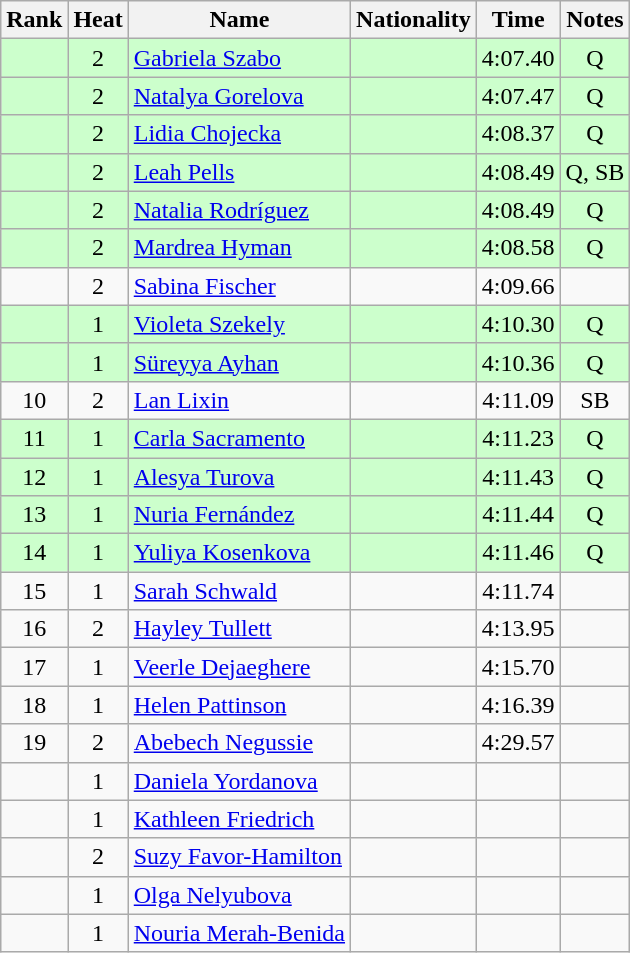<table class="wikitable sortable" style="text-align:center">
<tr>
<th>Rank</th>
<th>Heat</th>
<th>Name</th>
<th>Nationality</th>
<th>Time</th>
<th>Notes</th>
</tr>
<tr bgcolor=ccffcc>
<td></td>
<td>2</td>
<td align=left><a href='#'>Gabriela Szabo</a></td>
<td align=left></td>
<td>4:07.40</td>
<td>Q</td>
</tr>
<tr bgcolor=ccffcc>
<td></td>
<td>2</td>
<td align=left><a href='#'>Natalya Gorelova</a></td>
<td align=left></td>
<td>4:07.47</td>
<td>Q</td>
</tr>
<tr bgcolor=ccffcc>
<td></td>
<td>2</td>
<td align=left><a href='#'>Lidia Chojecka</a></td>
<td align=left></td>
<td>4:08.37</td>
<td>Q</td>
</tr>
<tr bgcolor=ccffcc>
<td></td>
<td>2</td>
<td align=left><a href='#'>Leah Pells</a></td>
<td align=left></td>
<td>4:08.49</td>
<td>Q, SB</td>
</tr>
<tr bgcolor=ccffcc>
<td></td>
<td>2</td>
<td align=left><a href='#'>Natalia Rodríguez</a></td>
<td align=left></td>
<td>4:08.49</td>
<td>Q</td>
</tr>
<tr bgcolor=ccffcc>
<td></td>
<td>2</td>
<td align=left><a href='#'>Mardrea Hyman</a></td>
<td align=left></td>
<td>4:08.58</td>
<td>Q</td>
</tr>
<tr>
<td></td>
<td>2</td>
<td align=left><a href='#'>Sabina Fischer</a></td>
<td align=left></td>
<td>4:09.66</td>
<td></td>
</tr>
<tr bgcolor=ccffcc>
<td></td>
<td>1</td>
<td align=left><a href='#'>Violeta Szekely</a></td>
<td align=left></td>
<td>4:10.30</td>
<td>Q</td>
</tr>
<tr bgcolor=ccffcc>
<td></td>
<td>1</td>
<td align=left><a href='#'>Süreyya Ayhan</a></td>
<td align=left></td>
<td>4:10.36</td>
<td>Q</td>
</tr>
<tr>
<td>10</td>
<td>2</td>
<td align=left><a href='#'>Lan Lixin</a></td>
<td align=left></td>
<td>4:11.09</td>
<td>SB</td>
</tr>
<tr bgcolor=ccffcc>
<td>11</td>
<td>1</td>
<td align=left><a href='#'>Carla Sacramento</a></td>
<td align=left></td>
<td>4:11.23</td>
<td>Q</td>
</tr>
<tr bgcolor=ccffcc>
<td>12</td>
<td>1</td>
<td align=left><a href='#'>Alesya Turova</a></td>
<td align=left></td>
<td>4:11.43</td>
<td>Q</td>
</tr>
<tr bgcolor=ccffcc>
<td>13</td>
<td>1</td>
<td align=left><a href='#'>Nuria Fernández</a></td>
<td align=left></td>
<td>4:11.44</td>
<td>Q</td>
</tr>
<tr bgcolor=ccffcc>
<td>14</td>
<td>1</td>
<td align=left><a href='#'>Yuliya Kosenkova</a></td>
<td align=left></td>
<td>4:11.46</td>
<td>Q</td>
</tr>
<tr>
<td>15</td>
<td>1</td>
<td align=left><a href='#'>Sarah Schwald</a></td>
<td align=left></td>
<td>4:11.74</td>
<td></td>
</tr>
<tr>
<td>16</td>
<td>2</td>
<td align=left><a href='#'>Hayley Tullett</a></td>
<td align=left></td>
<td>4:13.95</td>
<td></td>
</tr>
<tr>
<td>17</td>
<td>1</td>
<td align=left><a href='#'>Veerle Dejaeghere</a></td>
<td align=left></td>
<td>4:15.70</td>
<td></td>
</tr>
<tr>
<td>18</td>
<td>1</td>
<td align=left><a href='#'>Helen Pattinson</a></td>
<td align=left></td>
<td>4:16.39</td>
<td></td>
</tr>
<tr>
<td>19</td>
<td>2</td>
<td align=left><a href='#'>Abebech Negussie</a></td>
<td align=left></td>
<td>4:29.57</td>
<td></td>
</tr>
<tr>
<td></td>
<td>1</td>
<td align=left><a href='#'>Daniela Yordanova</a></td>
<td align=left></td>
<td></td>
<td></td>
</tr>
<tr>
<td></td>
<td>1</td>
<td align=left><a href='#'>Kathleen Friedrich</a></td>
<td align=left></td>
<td></td>
<td></td>
</tr>
<tr>
<td></td>
<td>2</td>
<td align=left><a href='#'>Suzy Favor-Hamilton</a></td>
<td align=left></td>
<td></td>
<td></td>
</tr>
<tr>
<td></td>
<td>1</td>
<td align=left><a href='#'>Olga Nelyubova</a></td>
<td align=left></td>
<td></td>
<td></td>
</tr>
<tr>
<td></td>
<td>1</td>
<td align=left><a href='#'>Nouria Merah-Benida</a></td>
<td align=left></td>
<td></td>
<td></td>
</tr>
</table>
